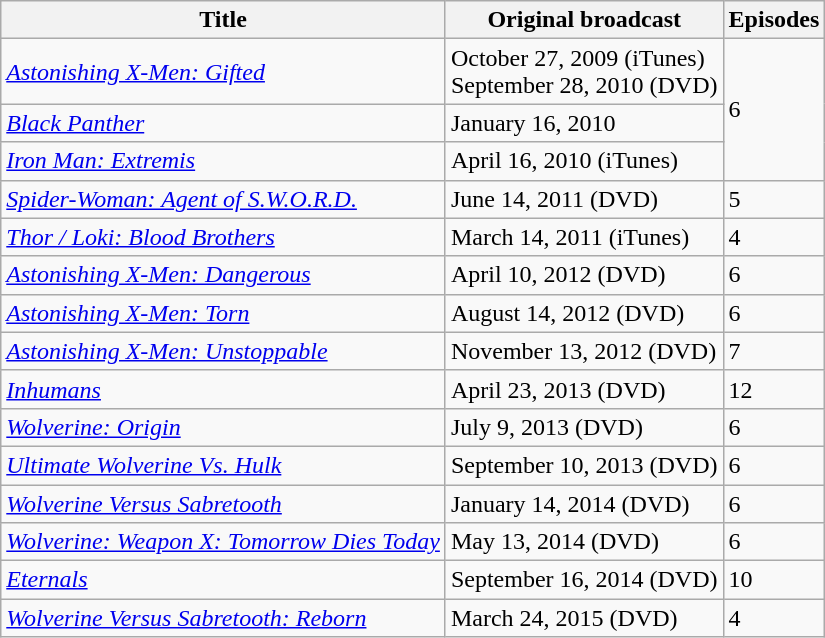<table class="wikitable plainrowheaders" style="text-align:left">
<tr>
<th>Title</th>
<th>Original broadcast</th>
<th>Episodes</th>
</tr>
<tr>
<td><em><a href='#'>Astonishing X-Men: Gifted</a></em></td>
<td>October 27, 2009 (iTunes)<br>September 28, 2010 (DVD)</td>
<td rowspan="3">6</td>
</tr>
<tr>
<td><em><a href='#'>Black Panther</a></em></td>
<td>January 16, 2010</td>
</tr>
<tr>
<td><em><a href='#'>Iron Man: Extremis</a></em></td>
<td>April 16, 2010 (iTunes)</td>
</tr>
<tr>
<td><em><a href='#'>Spider-Woman: Agent of S.W.O.R.D.</a></em></td>
<td>June 14, 2011 (DVD)</td>
<td>5</td>
</tr>
<tr>
<td><em><a href='#'>Thor / Loki: Blood Brothers</a></em></td>
<td>March 14, 2011 (iTunes)</td>
<td>4</td>
</tr>
<tr>
<td><em><a href='#'>Astonishing X-Men: Dangerous</a></em></td>
<td>April 10, 2012 (DVD)</td>
<td>6</td>
</tr>
<tr>
<td><em><a href='#'>Astonishing X-Men: Torn</a></em></td>
<td>August 14, 2012 (DVD)</td>
<td>6</td>
</tr>
<tr>
<td><em><a href='#'>Astonishing X-Men: Unstoppable</a></em></td>
<td>November 13, 2012 (DVD)</td>
<td>7</td>
</tr>
<tr>
<td><em><a href='#'>Inhumans</a></em></td>
<td>April 23, 2013 (DVD)</td>
<td>12</td>
</tr>
<tr>
<td><em><a href='#'>Wolverine: Origin</a></em></td>
<td>July 9, 2013 (DVD)</td>
<td>6</td>
</tr>
<tr>
<td><em><a href='#'>Ultimate Wolverine Vs. Hulk</a></em></td>
<td>September 10, 2013 (DVD)</td>
<td>6</td>
</tr>
<tr>
<td><em><a href='#'>Wolverine Versus Sabretooth</a></em></td>
<td>January 14, 2014 (DVD)</td>
<td>6</td>
</tr>
<tr>
<td><em><a href='#'>Wolverine: Weapon X: Tomorrow Dies Today</a></em></td>
<td>May 13, 2014 (DVD)</td>
<td>6</td>
</tr>
<tr>
<td><em><a href='#'>Eternals</a></em></td>
<td>September 16, 2014 (DVD)</td>
<td>10</td>
</tr>
<tr>
<td><em><a href='#'>Wolverine Versus Sabretooth: Reborn</a></em></td>
<td>March 24, 2015 (DVD)</td>
<td>4</td>
</tr>
</table>
